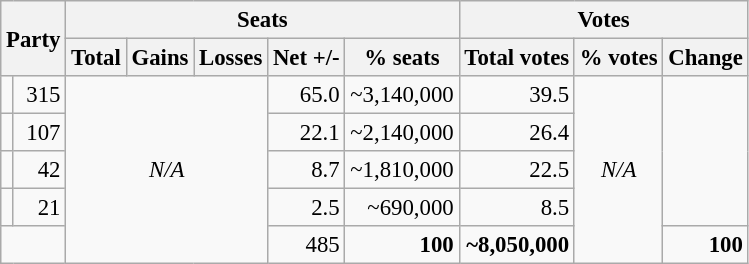<table class="wikitable sortable" style="text-align:right; font-size:95%;">
<tr>
<th colspan="2" rowspan="2">Party</th>
<th colspan="5">Seats</th>
<th colspan="3">Votes</th>
</tr>
<tr>
<th>Total</th>
<th>Gains</th>
<th>Losses</th>
<th>Net +/-</th>
<th>% seats</th>
<th>Total votes</th>
<th>% votes</th>
<th>Change</th>
</tr>
<tr>
<td></td>
<td align="right">315</td>
<td colspan="3" rowspan="5" style="text-align:center"><em>N/A</em></td>
<td align="right">65.0</td>
<td align="right">~3,140,000</td>
<td align="right">39.5</td>
<td rowspan="5" style="text-align:center"><em>N/A</em></td>
</tr>
<tr>
<td></td>
<td align="right">107</td>
<td align="right">22.1</td>
<td align="right">~2,140,000</td>
<td align="right">26.4</td>
</tr>
<tr>
<td></td>
<td align="right">42</td>
<td align="right">8.7</td>
<td align="right">~1,810,000</td>
<td align="right">22.5</td>
</tr>
<tr>
<td></td>
<td align="right">21</td>
<td align="right">2.5</td>
<td align="right">~690,000</td>
<td align="right">8.5</td>
</tr>
<tr>
<td colspan="2" style="text-align:right"></td>
<td align="right">485</td>
<td align="right"><strong>100</strong></td>
<td align="right"><strong>~8,050,000</strong></td>
<td align="right"><strong>100</strong></td>
</tr>
</table>
